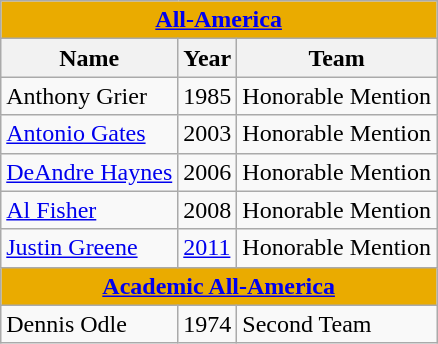<table class="wikitable">
<tr>
<th colspan=3 style="background:#eaab00;"><a href='#'>All-America</a></th>
</tr>
<tr>
<th>Name</th>
<th>Year</th>
<th>Team</th>
</tr>
<tr>
<td>Anthony Grier</td>
<td>1985</td>
<td>Honorable Mention</td>
</tr>
<tr>
<td><a href='#'>Antonio Gates</a></td>
<td>2003</td>
<td>Honorable Mention</td>
</tr>
<tr>
<td><a href='#'>DeAndre Haynes</a></td>
<td>2006</td>
<td>Honorable Mention</td>
</tr>
<tr>
<td><a href='#'>Al Fisher</a></td>
<td>2008</td>
<td>Honorable Mention</td>
</tr>
<tr>
<td><a href='#'>Justin Greene</a></td>
<td><a href='#'>2011</a></td>
<td>Honorable Mention</td>
</tr>
<tr>
<th colspan=3 style="background:#eaab00;"><a href='#'>Academic All-America</a></th>
</tr>
<tr>
<td>Dennis Odle</td>
<td>1974</td>
<td>Second Team</td>
</tr>
</table>
